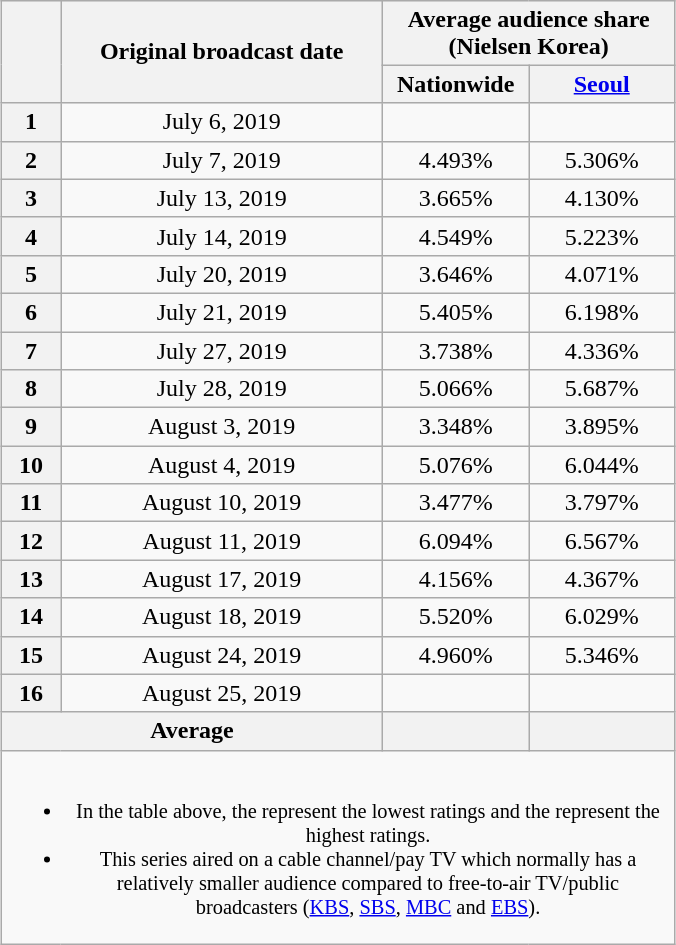<table class="wikitable" style="text-align:center;max-width:450px; margin-left: auto; margin-right: auto; border: none;">
<tr>
</tr>
<tr>
<th rowspan="2"></th>
<th rowspan="2">Original broadcast date</th>
<th colspan="2">Average audience share<br>(Nielsen Korea)</th>
</tr>
<tr>
<th width="90">Nationwide</th>
<th width="90"><a href='#'>Seoul</a></th>
</tr>
<tr>
<th>1</th>
<td>July 6, 2019</td>
<td></td>
<td></td>
</tr>
<tr>
<th>2</th>
<td>July 7, 2019</td>
<td>4.493%</td>
<td>5.306%</td>
</tr>
<tr>
<th>3</th>
<td>July 13, 2019</td>
<td>3.665%</td>
<td>4.130%</td>
</tr>
<tr>
<th>4</th>
<td>July 14, 2019</td>
<td>4.549%</td>
<td>5.223%</td>
</tr>
<tr>
<th>5</th>
<td>July 20, 2019</td>
<td>3.646%</td>
<td>4.071%</td>
</tr>
<tr>
<th>6</th>
<td>July 21, 2019</td>
<td>5.405%</td>
<td>6.198%</td>
</tr>
<tr>
<th>7</th>
<td>July 27, 2019</td>
<td>3.738%</td>
<td>4.336%</td>
</tr>
<tr>
<th>8</th>
<td>July 28, 2019</td>
<td>5.066%</td>
<td>5.687%</td>
</tr>
<tr>
<th>9</th>
<td>August 3, 2019</td>
<td>3.348%</td>
<td>3.895%</td>
</tr>
<tr>
<th>10</th>
<td>August 4, 2019</td>
<td>5.076%</td>
<td>6.044%</td>
</tr>
<tr>
<th>11</th>
<td>August 10, 2019</td>
<td>3.477%</td>
<td>3.797%</td>
</tr>
<tr>
<th>12</th>
<td>August 11, 2019</td>
<td>6.094%</td>
<td>6.567%</td>
</tr>
<tr>
<th>13</th>
<td>August 17, 2019</td>
<td>4.156%</td>
<td>4.367%</td>
</tr>
<tr>
<th>14</th>
<td>August 18, 2019</td>
<td>5.520%</td>
<td>6.029%</td>
</tr>
<tr>
<th>15</th>
<td>August 24, 2019</td>
<td>4.960%</td>
<td>5.346%</td>
</tr>
<tr>
<th>16</th>
<td>August 25, 2019</td>
<td></td>
<td></td>
</tr>
<tr>
<th colspan="2">Average</th>
<th></th>
<th></th>
</tr>
<tr>
<td colspan="4" style="font-size:85%"><br><ul><li>In the table above, the <strong></strong> represent the lowest ratings and the <strong></strong> represent the highest ratings.</li><li>This series aired on a cable channel/pay TV which normally has a relatively smaller audience compared to free-to-air TV/public broadcasters (<a href='#'>KBS</a>, <a href='#'>SBS</a>, <a href='#'>MBC</a> and <a href='#'>EBS</a>).</li></ul></td>
</tr>
</table>
